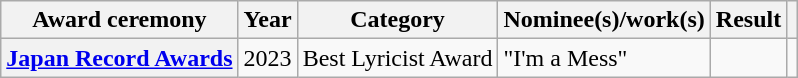<table class="wikitable sortable plainrowheaders">
<tr>
<th scope="col">Award ceremony</th>
<th scope="col">Year</th>
<th scope="col">Category</th>
<th scope="col">Nominee(s)/work(s)</th>
<th scope="col">Result</th>
<th scope="col" class="unsortable"></th>
</tr>
<tr>
<th scope="row"><a href='#'>Japan Record Awards</a></th>
<td>2023</td>
<td>Best Lyricist Award</td>
<td>"I'm a Mess"</td>
<td></td>
<td align="center"></td>
</tr>
</table>
